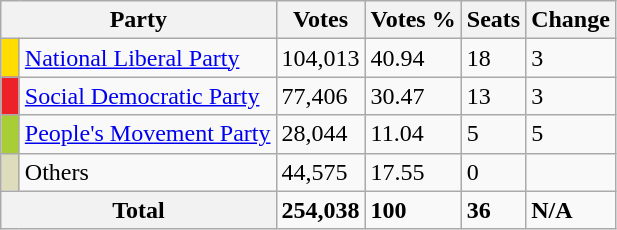<table class="wikitable">
<tr>
<th colspan="2">Party</th>
<th>Votes</th>
<th>Votes %</th>
<th>Seats</th>
<th>Change</th>
</tr>
<tr>
<td style="background:#ffdd00;" width="5"></td>
<td><a href='#'>National Liberal Party</a></td>
<td>104,013</td>
<td>40.94</td>
<td>18</td>
<td>3</td>
</tr>
<tr>
<td style="background:#ed2128;" width="5"></td>
<td><a href='#'>Social Democratic Party</a></td>
<td>77,406</td>
<td>30.47</td>
<td>13</td>
<td>3</td>
</tr>
<tr>
<td style="background:#a7cf35;" width="5"></td>
<td><a href='#'>People's Movement Party</a></td>
<td>28,044</td>
<td>11.04</td>
<td>5</td>
<td>5</td>
</tr>
<tr>
<td style="background:#ddddbb;" width="5"></td>
<td>Others</td>
<td>44,575</td>
<td>17.55</td>
<td>0</td>
<td></td>
</tr>
<tr>
<th colspan="2">Total</th>
<td><strong>254,038</strong></td>
<td><strong>100</strong></td>
<td><strong>36</strong></td>
<td><strong>N/A</strong></td>
</tr>
</table>
